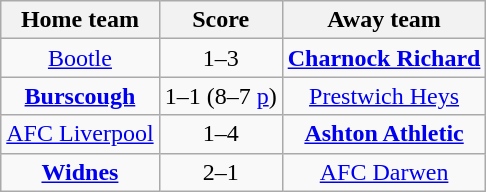<table class="wikitable" style="text-align: center">
<tr>
<th>Home team</th>
<th>Score</th>
<th>Away team</th>
</tr>
<tr>
<td><a href='#'>Bootle</a></td>
<td>1–3</td>
<td><strong><a href='#'>Charnock Richard</a></strong></td>
</tr>
<tr>
<td><strong><a href='#'>Burscough</a></strong></td>
<td>1–1 (8–7 <a href='#'>p</a>)</td>
<td><a href='#'>Prestwich Heys</a></td>
</tr>
<tr>
<td><a href='#'>AFC Liverpool</a></td>
<td>1–4</td>
<td><strong><a href='#'>Ashton Athletic</a></strong></td>
</tr>
<tr>
<td><strong><a href='#'>Widnes</a></strong></td>
<td>2–1</td>
<td><a href='#'>AFC Darwen</a></td>
</tr>
</table>
